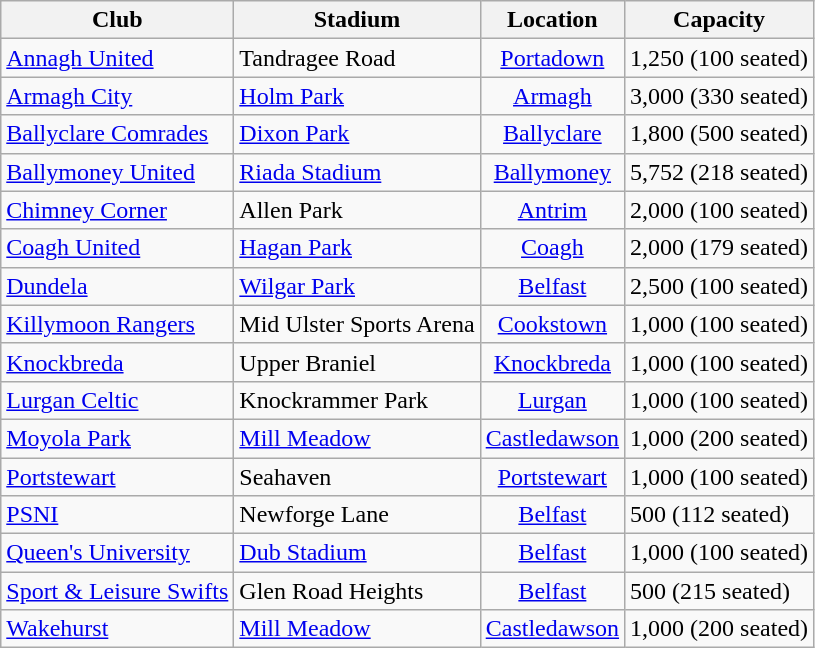<table class="wikitable sortable">
<tr>
<th>Club</th>
<th>Stadium</th>
<th>Location</th>
<th>Capacity</th>
</tr>
<tr>
<td><a href='#'>Annagh United</a></td>
<td>Tandragee Road</td>
<td style="text-align:center;"><a href='#'>Portadown</a></td>
<td>1,250 (100 seated)</td>
</tr>
<tr>
<td><a href='#'>Armagh City</a></td>
<td><a href='#'>Holm Park</a></td>
<td style="text-align:center;"><a href='#'>Armagh</a></td>
<td>3,000 (330 seated)</td>
</tr>
<tr>
<td><a href='#'>Ballyclare Comrades</a></td>
<td><a href='#'>Dixon Park</a></td>
<td style="text-align:center;"><a href='#'>Ballyclare</a></td>
<td>1,800 (500 seated)</td>
</tr>
<tr>
<td><a href='#'>Ballymoney United</a></td>
<td><a href='#'>Riada Stadium</a></td>
<td style="text-align:center;"><a href='#'>Ballymoney</a></td>
<td>5,752 (218 seated)</td>
</tr>
<tr>
<td><a href='#'>Chimney Corner</a></td>
<td>Allen Park</td>
<td style="text-align:center;"><a href='#'>Antrim</a></td>
<td>2,000 (100 seated)</td>
</tr>
<tr>
<td><a href='#'>Coagh United</a></td>
<td><a href='#'>Hagan Park</a></td>
<td style="text-align:center;"><a href='#'>Coagh</a></td>
<td>2,000 (179 seated)</td>
</tr>
<tr>
<td><a href='#'>Dundela</a></td>
<td><a href='#'>Wilgar Park</a></td>
<td style="text-align:center;"><a href='#'>Belfast</a></td>
<td>2,500 (100 seated)</td>
</tr>
<tr>
<td><a href='#'>Killymoon Rangers</a></td>
<td>Mid Ulster Sports Arena</td>
<td style="text-align:center;"><a href='#'>Cookstown</a></td>
<td>1,000 (100 seated)</td>
</tr>
<tr>
<td><a href='#'>Knockbreda</a></td>
<td>Upper Braniel</td>
<td style="text-align:center;"><a href='#'>Knockbreda</a></td>
<td>1,000 (100 seated)</td>
</tr>
<tr>
<td><a href='#'>Lurgan Celtic</a></td>
<td>Knockrammer Park</td>
<td style="text-align:center;"><a href='#'>Lurgan</a></td>
<td>1,000 (100 seated)</td>
</tr>
<tr>
<td><a href='#'>Moyola Park</a></td>
<td><a href='#'>Mill Meadow</a></td>
<td style="text-align:center;"><a href='#'>Castledawson</a></td>
<td>1,000 (200 seated)</td>
</tr>
<tr>
<td><a href='#'>Portstewart</a></td>
<td>Seahaven</td>
<td style="text-align:center;"><a href='#'>Portstewart</a></td>
<td>1,000 (100 seated)</td>
</tr>
<tr>
<td><a href='#'>PSNI</a></td>
<td>Newforge Lane</td>
<td style="text-align:center;"><a href='#'>Belfast</a></td>
<td>500 (112 seated)</td>
</tr>
<tr>
<td><a href='#'>Queen's University</a></td>
<td><a href='#'>Dub Stadium</a></td>
<td style="text-align:center;"><a href='#'>Belfast</a></td>
<td>1,000 (100 seated)</td>
</tr>
<tr>
<td><a href='#'>Sport & Leisure Swifts</a></td>
<td>Glen Road Heights</td>
<td style="text-align:center;"><a href='#'>Belfast</a></td>
<td>500 (215 seated)</td>
</tr>
<tr>
<td><a href='#'>Wakehurst</a></td>
<td><a href='#'>Mill Meadow</a></td>
<td style="text-align:center;"><a href='#'>Castledawson</a></td>
<td>1,000 (200 seated)</td>
</tr>
</table>
